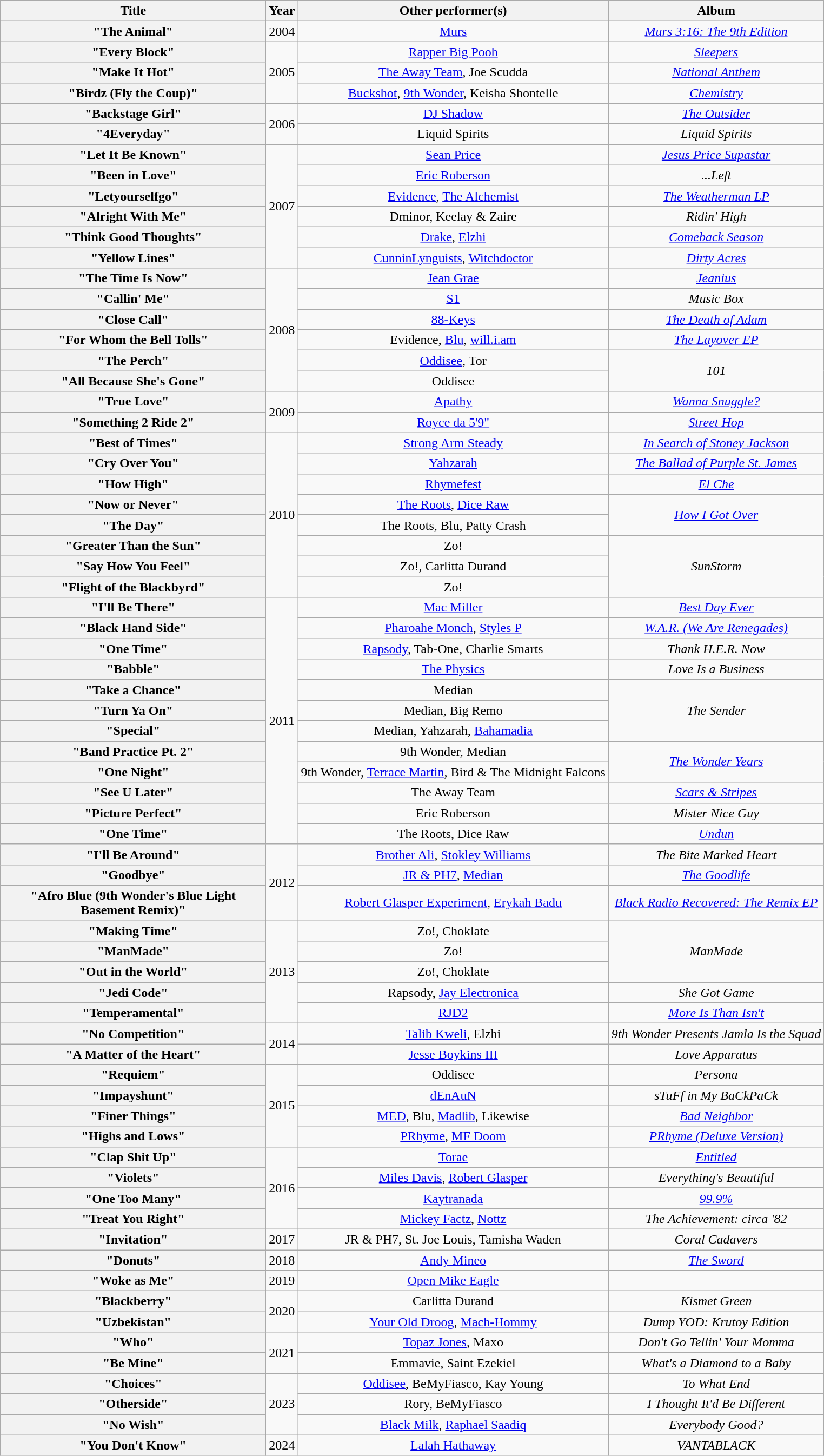<table class="wikitable plainrowheaders" style="text-align:center;">
<tr>
<th style="width:20em;">Title</th>
<th>Year</th>
<th>Other performer(s)</th>
<th>Album</th>
</tr>
<tr>
<th scope="row">"The Animal"</th>
<td rowspan="1">2004</td>
<td><a href='#'>Murs</a></td>
<td><em><a href='#'>Murs 3:16: The 9th Edition</a></em></td>
</tr>
<tr>
<th scope="row">"Every Block"</th>
<td rowspan="3">2005</td>
<td><a href='#'>Rapper Big Pooh</a></td>
<td><em><a href='#'>Sleepers</a></em></td>
</tr>
<tr>
<th scope="row">"Make It Hot"</th>
<td><a href='#'>The Away Team</a>, Joe Scudda</td>
<td><em><a href='#'>National Anthem</a></em></td>
</tr>
<tr>
<th scope="row">"Birdz (Fly the Coup)"</th>
<td><a href='#'>Buckshot</a>, <a href='#'>9th Wonder</a>, Keisha Shontelle</td>
<td><em><a href='#'>Chemistry</a></em></td>
</tr>
<tr>
<th scope="row">"Backstage Girl"</th>
<td rowspan="2">2006</td>
<td><a href='#'>DJ Shadow</a></td>
<td><em><a href='#'>The Outsider</a></em></td>
</tr>
<tr>
<th scope="row">"4Everyday"</th>
<td>Liquid Spirits</td>
<td><em>Liquid Spirits</em></td>
</tr>
<tr>
<th scope="row">"Let It Be Known"</th>
<td rowspan="6">2007</td>
<td><a href='#'>Sean Price</a></td>
<td><em><a href='#'>Jesus Price Supastar</a></em></td>
</tr>
<tr>
<th scope="row">"Been in Love"</th>
<td><a href='#'>Eric Roberson</a></td>
<td><em>...Left</em></td>
</tr>
<tr>
<th scope="row">"Letyourselfgo"</th>
<td><a href='#'>Evidence</a>, <a href='#'>The Alchemist</a></td>
<td><em><a href='#'>The Weatherman LP</a></em></td>
</tr>
<tr>
<th scope="row">"Alright With Me"</th>
<td>Dminor, Keelay & Zaire</td>
<td><em>Ridin' High</em></td>
</tr>
<tr>
<th scope="row">"Think Good Thoughts"</th>
<td><a href='#'>Drake</a>, <a href='#'>Elzhi</a></td>
<td><em><a href='#'>Comeback Season</a></em></td>
</tr>
<tr>
<th scope="row">"Yellow Lines"</th>
<td><a href='#'>CunninLynguists</a>, <a href='#'>Witchdoctor</a></td>
<td><em><a href='#'>Dirty Acres</a></em></td>
</tr>
<tr>
<th scope="row">"The Time Is Now"</th>
<td rowspan="6">2008</td>
<td><a href='#'>Jean Grae</a></td>
<td><em><a href='#'>Jeanius</a></em></td>
</tr>
<tr>
<th scope="row">"Callin' Me"</th>
<td><a href='#'>S1</a></td>
<td><em>Music Box</em></td>
</tr>
<tr>
<th scope="row">"Close Call"</th>
<td><a href='#'>88-Keys</a></td>
<td><em><a href='#'>The Death of Adam</a></em></td>
</tr>
<tr>
<th scope="row">"For Whom the Bell Tolls"</th>
<td>Evidence, <a href='#'>Blu</a>, <a href='#'>will.i.am</a></td>
<td><em><a href='#'>The Layover EP</a></em></td>
</tr>
<tr>
<th scope="row">"The Perch"</th>
<td><a href='#'>Oddisee</a>, Tor</td>
<td rowspan="2"><em>101</em></td>
</tr>
<tr>
<th scope="row">"All Because She's Gone"</th>
<td>Oddisee</td>
</tr>
<tr>
<th scope="row">"True Love"</th>
<td rowspan="2">2009</td>
<td><a href='#'>Apathy</a></td>
<td><em><a href='#'>Wanna Snuggle?</a></em></td>
</tr>
<tr>
<th scope="row">"Something 2 Ride 2"</th>
<td><a href='#'>Royce da 5'9"</a></td>
<td><em><a href='#'>Street Hop</a></em></td>
</tr>
<tr>
<th scope="row">"Best of Times"</th>
<td rowspan="8">2010</td>
<td><a href='#'>Strong Arm Steady</a></td>
<td><em><a href='#'>In Search of Stoney Jackson</a></em></td>
</tr>
<tr>
<th scope="row">"Cry Over You"</th>
<td><a href='#'>Yahzarah</a></td>
<td><em><a href='#'>The Ballad of Purple St. James</a></em></td>
</tr>
<tr>
<th scope="row">"How High"</th>
<td><a href='#'>Rhymefest</a></td>
<td><em><a href='#'>El Che</a></em></td>
</tr>
<tr>
<th scope="row">"Now or Never"</th>
<td><a href='#'>The Roots</a>, <a href='#'>Dice Raw</a></td>
<td rowspan="2"><em><a href='#'>How I Got Over</a></em></td>
</tr>
<tr>
<th scope="row">"The Day"</th>
<td>The Roots, Blu, Patty Crash</td>
</tr>
<tr>
<th scope="row">"Greater Than the Sun"</th>
<td>Zo!</td>
<td rowspan="3"><em>SunStorm</em></td>
</tr>
<tr>
<th scope="row">"Say How You Feel"</th>
<td>Zo!, Carlitta Durand</td>
</tr>
<tr>
<th scope="row">"Flight of the Blackbyrd"</th>
<td>Zo!</td>
</tr>
<tr>
<th scope="row">"I'll Be There"</th>
<td rowspan="12">2011</td>
<td><a href='#'>Mac Miller</a></td>
<td><em><a href='#'>Best Day Ever</a></em></td>
</tr>
<tr>
<th scope="row">"Black Hand Side"</th>
<td><a href='#'>Pharoahe Monch</a>, <a href='#'>Styles P</a></td>
<td><em><a href='#'>W.A.R. (We Are Renegades)</a></em></td>
</tr>
<tr>
<th scope="row">"One Time"</th>
<td><a href='#'>Rapsody</a>, Tab-One, Charlie Smarts</td>
<td><em>Thank H.E.R. Now</em></td>
</tr>
<tr>
<th scope="row">"Babble"</th>
<td><a href='#'>The Physics</a></td>
<td><em>Love Is a Business</em></td>
</tr>
<tr>
<th scope="row">"Take a Chance"</th>
<td>Median</td>
<td rowspan="3"><em>The Sender</em></td>
</tr>
<tr>
<th scope="row">"Turn Ya On"</th>
<td>Median, Big Remo</td>
</tr>
<tr>
<th scope="row">"Special"</th>
<td>Median, Yahzarah, <a href='#'>Bahamadia</a></td>
</tr>
<tr>
<th scope="row">"Band Practice Pt. 2"</th>
<td>9th Wonder, Median</td>
<td rowspan="2"><em><a href='#'>The Wonder Years</a></em></td>
</tr>
<tr>
<th scope="row">"One Night"</th>
<td>9th Wonder, <a href='#'>Terrace Martin</a>, Bird & The Midnight Falcons</td>
</tr>
<tr>
<th scope="row">"See U Later"</th>
<td>The Away Team</td>
<td><em><a href='#'>Scars & Stripes</a></em></td>
</tr>
<tr>
<th scope="row">"Picture Perfect"</th>
<td>Eric Roberson</td>
<td><em>Mister Nice Guy</em></td>
</tr>
<tr>
<th scope="row">"One Time"</th>
<td>The Roots, Dice Raw</td>
<td><em><a href='#'>Undun</a></em></td>
</tr>
<tr>
<th scope="row">"I'll Be Around"</th>
<td rowspan="3">2012</td>
<td><a href='#'>Brother Ali</a>, <a href='#'>Stokley Williams</a></td>
<td><em>The Bite Marked Heart</em></td>
</tr>
<tr>
<th scope="row">"Goodbye"</th>
<td><a href='#'>JR & PH7</a>, <a href='#'>Median</a></td>
<td><em><a href='#'>The Goodlife</a></em></td>
</tr>
<tr>
<th scope="row">"Afro Blue (9th Wonder's Blue Light Basement Remix)"</th>
<td><a href='#'>Robert Glasper Experiment</a>, <a href='#'>Erykah Badu</a></td>
<td><em><a href='#'>Black Radio Recovered: The Remix EP</a></em></td>
</tr>
<tr>
<th scope="row">"Making Time"</th>
<td rowspan="5">2013</td>
<td>Zo!, Choklate</td>
<td rowspan="3"><em>ManMade</em></td>
</tr>
<tr>
<th scope="row">"ManMade"</th>
<td>Zo!</td>
</tr>
<tr>
<th scope="row">"Out in the World"</th>
<td>Zo!, Choklate</td>
</tr>
<tr>
<th scope="row">"Jedi Code"</th>
<td>Rapsody, <a href='#'>Jay Electronica</a></td>
<td><em>She Got Game</em></td>
</tr>
<tr>
<th scope="row">"Temperamental"</th>
<td><a href='#'>RJD2</a></td>
<td><em><a href='#'>More Is Than Isn't</a></em></td>
</tr>
<tr>
<th scope="row">"No Competition"</th>
<td rowspan="2">2014</td>
<td><a href='#'>Talib Kweli</a>, Elzhi</td>
<td><em>9th Wonder Presents Jamla Is the Squad</em></td>
</tr>
<tr>
<th scope="row">"A Matter of the Heart"</th>
<td><a href='#'>Jesse Boykins III</a></td>
<td><em>Love Apparatus</em></td>
</tr>
<tr>
<th scope="row">"Requiem"</th>
<td rowspan="4">2015</td>
<td>Oddisee</td>
<td><em>Persona</em></td>
</tr>
<tr>
<th scope="row">"Impayshunt"</th>
<td><a href='#'>dEnAuN</a></td>
<td><em>sTuFf in My BaCkPaCk</em></td>
</tr>
<tr>
<th scope="row">"Finer Things"</th>
<td><a href='#'>MED</a>, Blu, <a href='#'>Madlib</a>, Likewise</td>
<td><em><a href='#'>Bad Neighbor</a></em></td>
</tr>
<tr>
<th scope="row">"Highs and Lows"</th>
<td><a href='#'>PRhyme</a>, <a href='#'>MF Doom</a></td>
<td><em><a href='#'>PRhyme (Deluxe Version)</a></em></td>
</tr>
<tr>
<th scope="row">"Clap Shit Up"</th>
<td rowspan="4">2016</td>
<td><a href='#'>Torae</a></td>
<td><em><a href='#'>Entitled</a></em></td>
</tr>
<tr>
<th scope="row">"Violets"</th>
<td><a href='#'>Miles Davis</a>, <a href='#'>Robert Glasper</a></td>
<td><em>Everything's Beautiful</em></td>
</tr>
<tr>
<th scope="row">"One Too Many"</th>
<td><a href='#'>Kaytranada</a></td>
<td><em><a href='#'>99.9%</a></em></td>
</tr>
<tr>
<th scope="row">"Treat You Right"</th>
<td><a href='#'>Mickey Factz</a>, <a href='#'>Nottz</a></td>
<td><em>The Achievement: circa '82</em></td>
</tr>
<tr>
<th scope="row">"Invitation"</th>
<td rowspan="1">2017</td>
<td>JR & PH7, St. Joe Louis, Tamisha Waden</td>
<td><em>Coral Cadavers</em></td>
</tr>
<tr>
<th scope="row">"Donuts"</th>
<td rowspan="1">2018</td>
<td><a href='#'>Andy Mineo</a></td>
<td><em><a href='#'>The Sword</a></em></td>
</tr>
<tr>
<th scope="row">"Woke as Me"</th>
<td rowspan="1">2019</td>
<td><a href='#'>Open Mike Eagle</a></td>
</tr>
<tr>
<th scope="row">"Blackberry"</th>
<td rowspan="2">2020</td>
<td>Carlitta Durand</td>
<td><em>Kismet Green</em></td>
</tr>
<tr>
<th scope="row">"Uzbekistan"</th>
<td><a href='#'>Your Old Droog</a>, <a href='#'>Mach-Hommy</a></td>
<td><em>Dump YOD: Krutoy Edition</em></td>
</tr>
<tr>
<th scope="row">"Who"</th>
<td rowspan="2">2021</td>
<td><a href='#'>Topaz Jones</a>, Maxo</td>
<td><em>Don't Go Tellin' Your Momma</em></td>
</tr>
<tr>
<th scope="row">"Be Mine"</th>
<td>Emmavie, Saint Ezekiel</td>
<td><em>What's a Diamond to a Baby</em></td>
</tr>
<tr>
<th scope="row">"Choices"</th>
<td rowspan="3">2023</td>
<td><a href='#'>Oddisee</a>, BeMyFiasco, Kay Young</td>
<td><em>To What End</em></td>
</tr>
<tr>
<th scope="row">"Otherside"</th>
<td>Rory, BeMyFiasco</td>
<td><em>I Thought It'd Be Different</em></td>
</tr>
<tr>
<th scope="row">"No Wish"</th>
<td><a href='#'>Black Milk</a>, <a href='#'>Raphael Saadiq</a></td>
<td><em>Everybody Good?</em></td>
</tr>
<tr>
<th scope="row">"You Don't Know"</th>
<td rowspan="1">2024</td>
<td><a href='#'>Lalah Hathaway</a></td>
<td><em>VANTABLACK</em></td>
</tr>
</table>
